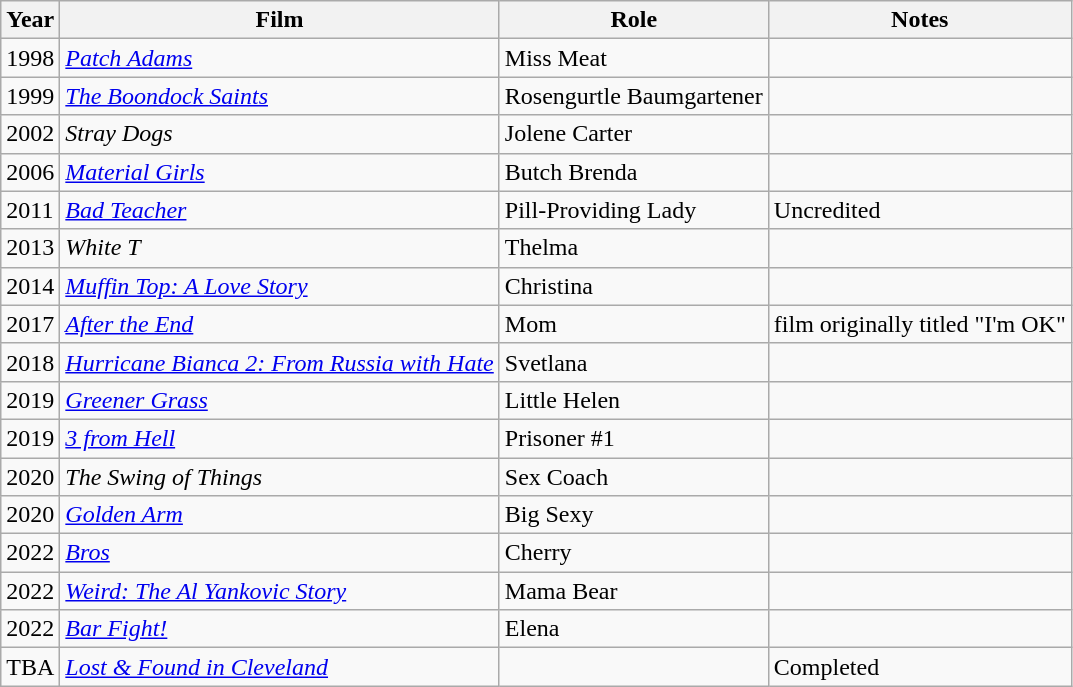<table class="wikitable sortable">
<tr>
<th>Year</th>
<th>Film</th>
<th>Role</th>
<th>Notes</th>
</tr>
<tr>
<td>1998</td>
<td><em><a href='#'>Patch Adams</a></em></td>
<td>Miss Meat</td>
<td></td>
</tr>
<tr>
<td>1999</td>
<td><em><a href='#'>The Boondock Saints</a></em></td>
<td>Rosengurtle Baumgartener</td>
<td></td>
</tr>
<tr>
<td>2002</td>
<td><em>Stray Dogs</em></td>
<td>Jolene Carter</td>
<td></td>
</tr>
<tr>
<td>2006</td>
<td><em><a href='#'>Material Girls</a></em></td>
<td>Butch Brenda</td>
<td></td>
</tr>
<tr>
<td>2011</td>
<td><em><a href='#'>Bad Teacher</a></em></td>
<td>Pill-Providing Lady</td>
<td>Uncredited</td>
</tr>
<tr>
<td>2013</td>
<td><em>White T</em></td>
<td>Thelma</td>
<td></td>
</tr>
<tr>
<td>2014</td>
<td><em><a href='#'>Muffin Top: A Love Story</a></em></td>
<td>Christina</td>
<td></td>
</tr>
<tr>
<td>2017</td>
<td><em><a href='#'>After the End</a></em></td>
<td>Mom</td>
<td>film originally titled "I'm OK"</td>
</tr>
<tr>
<td>2018</td>
<td><em><a href='#'>Hurricane Bianca 2: From Russia with Hate</a></em></td>
<td>Svetlana</td>
<td></td>
</tr>
<tr>
<td>2019</td>
<td><em><a href='#'>Greener Grass</a></em></td>
<td>Little Helen</td>
<td></td>
</tr>
<tr>
<td>2019</td>
<td><em><a href='#'>3 from Hell</a></em></td>
<td>Prisoner #1</td>
<td></td>
</tr>
<tr>
<td>2020</td>
<td><em>The Swing of Things</em></td>
<td>Sex Coach</td>
<td></td>
</tr>
<tr>
<td>2020</td>
<td><em><a href='#'>Golden Arm</a></em></td>
<td>Big Sexy</td>
<td></td>
</tr>
<tr>
<td>2022</td>
<td><em><a href='#'>Bros</a></em></td>
<td>Cherry</td>
<td></td>
</tr>
<tr>
<td>2022</td>
<td><em><a href='#'>Weird: The Al Yankovic Story</a></em></td>
<td>Mama Bear</td>
<td></td>
</tr>
<tr>
<td>2022</td>
<td><em><a href='#'>Bar Fight!</a></em></td>
<td>Elena</td>
<td></td>
</tr>
<tr>
<td>TBA</td>
<td><em><a href='#'>Lost & Found in Cleveland</a></em></td>
<td></td>
<td>Completed</td>
</tr>
</table>
